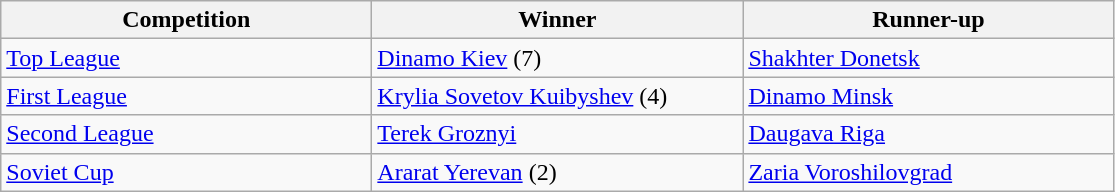<table class="wikitable">
<tr>
<th style="width:15em">Competition</th>
<th style="width:15em">Winner</th>
<th style="width:15em">Runner-up</th>
</tr>
<tr>
<td><a href='#'>Top League</a></td>
<td><a href='#'>Dinamo Kiev</a> (7)</td>
<td><a href='#'>Shakhter Donetsk</a></td>
</tr>
<tr>
<td><a href='#'>First League</a></td>
<td><a href='#'>Krylia Sovetov Kuibyshev</a> (4)</td>
<td><a href='#'>Dinamo Minsk</a></td>
</tr>
<tr>
<td><a href='#'>Second League</a></td>
<td><a href='#'>Terek Groznyi</a></td>
<td><a href='#'>Daugava Riga</a></td>
</tr>
<tr>
<td><a href='#'>Soviet Cup</a></td>
<td><a href='#'>Ararat Yerevan</a> (2)</td>
<td><a href='#'>Zaria Voroshilovgrad</a></td>
</tr>
</table>
